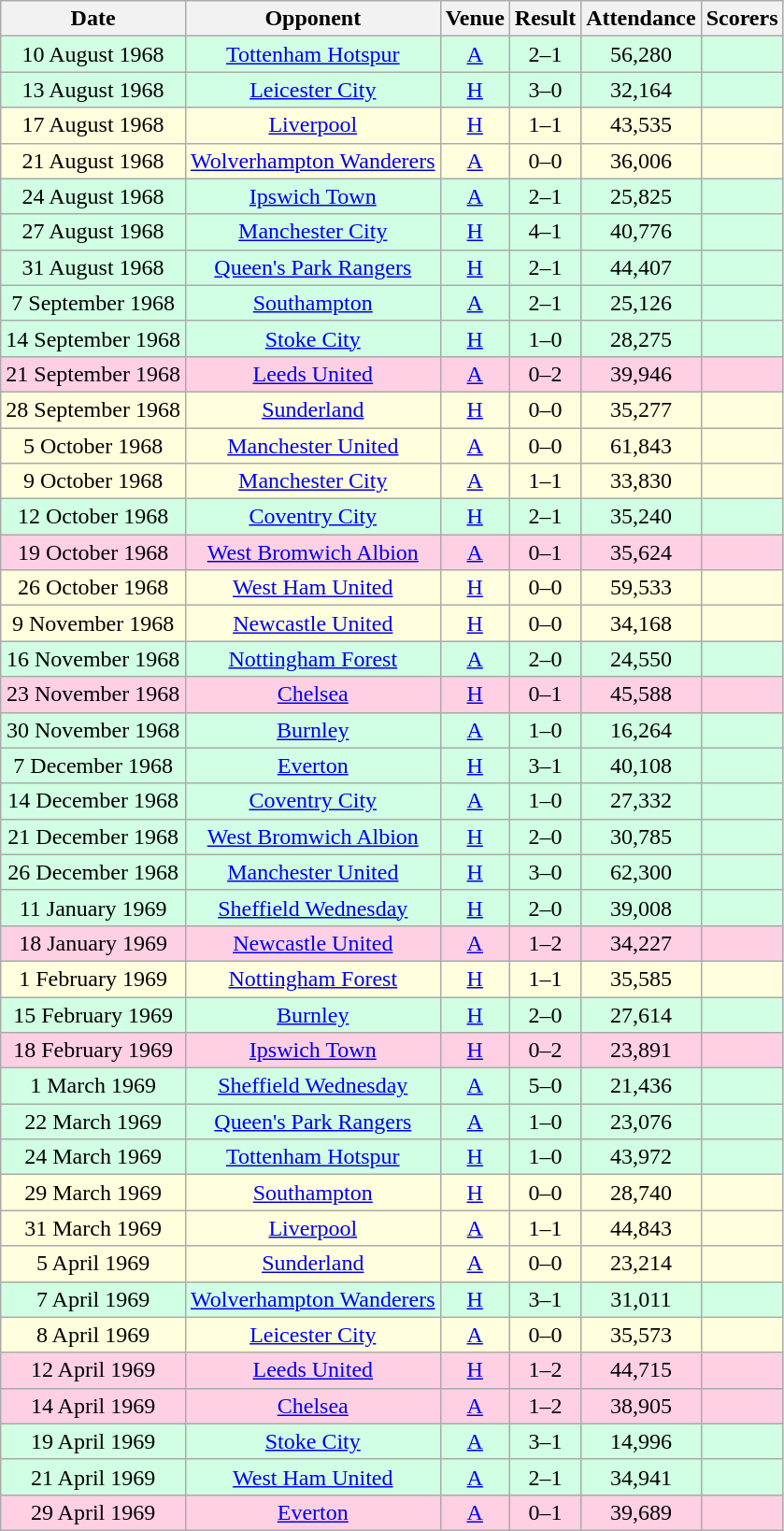<table class="wikitable sortable" style="font-size:100%; text-align:center">
<tr>
<th>Date</th>
<th>Opponent</th>
<th>Venue</th>
<th>Result</th>
<th>Attendance</th>
<th>Scorers</th>
</tr>
<tr style="background-color: #d0ffe3;">
<td>10 August 1968</td>
<td><a href='#'>Tottenham Hotspur</a></td>
<td><a href='#'>A</a></td>
<td>2–1</td>
<td>56,280</td>
<td></td>
</tr>
<tr style="background-color: #d0ffe3;">
<td>13 August 1968</td>
<td><a href='#'>Leicester City</a></td>
<td><a href='#'>H</a></td>
<td>3–0</td>
<td>32,164</td>
<td></td>
</tr>
<tr style="background-color: #ffffdd;">
<td>17 August 1968</td>
<td><a href='#'>Liverpool</a></td>
<td><a href='#'>H</a></td>
<td>1–1</td>
<td>43,535</td>
<td></td>
</tr>
<tr style="background-color: #ffffdd;">
<td>21 August 1968</td>
<td><a href='#'>Wolverhampton Wanderers</a></td>
<td><a href='#'>A</a></td>
<td>0–0</td>
<td>36,006</td>
<td></td>
</tr>
<tr style="background-color: #d0ffe3;">
<td>24 August 1968</td>
<td><a href='#'>Ipswich Town</a></td>
<td><a href='#'>A</a></td>
<td>2–1</td>
<td>25,825</td>
<td></td>
</tr>
<tr style="background-color: #d0ffe3;">
<td>27 August 1968</td>
<td><a href='#'>Manchester City</a></td>
<td><a href='#'>H</a></td>
<td>4–1</td>
<td>40,776</td>
<td></td>
</tr>
<tr style="background-color: #d0ffe3;">
<td>31 August 1968</td>
<td><a href='#'>Queen's Park Rangers</a></td>
<td><a href='#'>H</a></td>
<td>2–1</td>
<td>44,407</td>
<td></td>
</tr>
<tr style="background-color: #d0ffe3;">
<td>7 September 1968</td>
<td><a href='#'>Southampton</a></td>
<td><a href='#'>A</a></td>
<td>2–1</td>
<td>25,126</td>
<td></td>
</tr>
<tr style="background-color: #d0ffe3;">
<td>14 September 1968</td>
<td><a href='#'>Stoke City</a></td>
<td><a href='#'>H</a></td>
<td>1–0</td>
<td>28,275</td>
<td></td>
</tr>
<tr style="background-color: #ffd0e3;">
<td>21 September 1968</td>
<td><a href='#'>Leeds United</a></td>
<td><a href='#'>A</a></td>
<td>0–2</td>
<td>39,946</td>
<td></td>
</tr>
<tr style="background-color: #ffffdd;">
<td>28 September 1968</td>
<td><a href='#'>Sunderland</a></td>
<td><a href='#'>H</a></td>
<td>0–0</td>
<td>35,277</td>
<td></td>
</tr>
<tr style="background-color: #ffffdd;">
<td>5 October 1968</td>
<td><a href='#'>Manchester United</a></td>
<td><a href='#'>A</a></td>
<td>0–0</td>
<td>61,843</td>
<td></td>
</tr>
<tr style="background-color: #ffffdd;">
<td>9 October 1968</td>
<td><a href='#'>Manchester City</a></td>
<td><a href='#'>A</a></td>
<td>1–1</td>
<td>33,830</td>
<td></td>
</tr>
<tr style="background-color: #d0ffe3;">
<td>12 October 1968</td>
<td><a href='#'>Coventry City</a></td>
<td><a href='#'>H</a></td>
<td>2–1</td>
<td>35,240</td>
<td></td>
</tr>
<tr style="background-color: #ffd0e3;">
<td>19 October 1968</td>
<td><a href='#'>West Bromwich Albion</a></td>
<td><a href='#'>A</a></td>
<td>0–1</td>
<td>35,624</td>
<td></td>
</tr>
<tr style="background-color: #ffffdd;">
<td>26 October 1968</td>
<td><a href='#'>West Ham United</a></td>
<td><a href='#'>H</a></td>
<td>0–0</td>
<td>59,533</td>
<td></td>
</tr>
<tr style="background-color: #ffffdd;">
<td>9 November 1968</td>
<td><a href='#'>Newcastle United</a></td>
<td><a href='#'>H</a></td>
<td>0–0</td>
<td>34,168</td>
<td></td>
</tr>
<tr style="background-color: #d0ffe3;">
<td>16 November 1968</td>
<td><a href='#'>Nottingham Forest</a></td>
<td><a href='#'>A</a></td>
<td>2–0</td>
<td>24,550</td>
<td></td>
</tr>
<tr style="background-color: #ffd0e3;">
<td>23 November 1968</td>
<td><a href='#'>Chelsea</a></td>
<td><a href='#'>H</a></td>
<td>0–1</td>
<td>45,588</td>
<td></td>
</tr>
<tr style="background-color: #d0ffe3;">
<td>30 November 1968</td>
<td><a href='#'>Burnley</a></td>
<td><a href='#'>A</a></td>
<td>1–0</td>
<td>16,264</td>
<td></td>
</tr>
<tr style="background-color: #d0ffe3;">
<td>7 December 1968</td>
<td><a href='#'>Everton</a></td>
<td><a href='#'>H</a></td>
<td>3–1</td>
<td>40,108</td>
<td></td>
</tr>
<tr style="background-color: #d0ffe3;">
<td>14 December 1968</td>
<td><a href='#'>Coventry City</a></td>
<td><a href='#'>A</a></td>
<td>1–0</td>
<td>27,332</td>
<td></td>
</tr>
<tr style="background-color: #d0ffe3;">
<td>21 December 1968</td>
<td><a href='#'>West Bromwich Albion</a></td>
<td><a href='#'>H</a></td>
<td>2–0</td>
<td>30,785</td>
<td></td>
</tr>
<tr style="background-color: #d0ffe3;">
<td>26 December 1968</td>
<td><a href='#'>Manchester United</a></td>
<td><a href='#'>H</a></td>
<td>3–0</td>
<td>62,300</td>
<td></td>
</tr>
<tr style="background-color: #d0ffe3;">
<td>11 January 1969</td>
<td><a href='#'>Sheffield Wednesday</a></td>
<td><a href='#'>H</a></td>
<td>2–0</td>
<td>39,008</td>
<td></td>
</tr>
<tr style="background-color: #ffd0e3;">
<td>18 January 1969</td>
<td><a href='#'>Newcastle United</a></td>
<td><a href='#'>A</a></td>
<td>1–2</td>
<td>34,227</td>
<td></td>
</tr>
<tr style="background-color: #ffffdd;">
<td>1 February 1969</td>
<td><a href='#'>Nottingham Forest</a></td>
<td><a href='#'>H</a></td>
<td>1–1</td>
<td>35,585</td>
<td></td>
</tr>
<tr style="background-color: #d0ffe3;">
<td>15 February 1969</td>
<td><a href='#'>Burnley</a></td>
<td><a href='#'>H</a></td>
<td>2–0</td>
<td>27,614</td>
<td></td>
</tr>
<tr style="background-color: #ffd0e3;">
<td>18 February 1969</td>
<td><a href='#'>Ipswich Town</a></td>
<td><a href='#'>H</a></td>
<td>0–2</td>
<td>23,891</td>
<td></td>
</tr>
<tr style="background-color: #d0ffe3;">
<td>1 March 1969</td>
<td><a href='#'>Sheffield Wednesday</a></td>
<td><a href='#'>A</a></td>
<td>5–0</td>
<td>21,436</td>
<td></td>
</tr>
<tr style="background-color: #d0ffe3;">
<td>22 March 1969</td>
<td><a href='#'>Queen's Park Rangers</a></td>
<td><a href='#'>A</a></td>
<td>1–0</td>
<td>23,076</td>
<td></td>
</tr>
<tr style="background-color: #d0ffe3;">
<td>24 March 1969</td>
<td><a href='#'>Tottenham Hotspur</a></td>
<td><a href='#'>H</a></td>
<td>1–0</td>
<td>43,972</td>
<td></td>
</tr>
<tr style="background-color: #ffffdd;">
<td>29 March 1969</td>
<td><a href='#'>Southampton</a></td>
<td><a href='#'>H</a></td>
<td>0–0</td>
<td>28,740</td>
<td></td>
</tr>
<tr style="background-color: #ffffdd;">
<td>31 March 1969</td>
<td><a href='#'>Liverpool</a></td>
<td><a href='#'>A</a></td>
<td>1–1</td>
<td>44,843</td>
<td></td>
</tr>
<tr style="background-color: #ffffdd;">
<td>5 April 1969</td>
<td><a href='#'>Sunderland</a></td>
<td><a href='#'>A</a></td>
<td>0–0</td>
<td>23,214</td>
<td></td>
</tr>
<tr style="background-color: #d0ffe3;">
<td>7 April 1969</td>
<td><a href='#'>Wolverhampton Wanderers</a></td>
<td><a href='#'>H</a></td>
<td>3–1</td>
<td>31,011</td>
<td></td>
</tr>
<tr style="background-color: #ffffdd;">
<td>8 April 1969</td>
<td><a href='#'>Leicester City</a></td>
<td><a href='#'>A</a></td>
<td>0–0</td>
<td>35,573</td>
<td></td>
</tr>
<tr style="background-color: #ffd0e3;">
<td>12 April 1969</td>
<td><a href='#'>Leeds United</a></td>
<td><a href='#'>H</a></td>
<td>1–2</td>
<td>44,715</td>
<td></td>
</tr>
<tr style="background-color: #ffd0e3;">
<td>14 April 1969</td>
<td><a href='#'>Chelsea</a></td>
<td><a href='#'>A</a></td>
<td>1–2</td>
<td>38,905</td>
<td></td>
</tr>
<tr style="background-color: #d0ffe3;">
<td>19 April 1969</td>
<td><a href='#'>Stoke City</a></td>
<td><a href='#'>A</a></td>
<td>3–1</td>
<td>14,996</td>
<td></td>
</tr>
<tr style="background-color: #d0ffe3;">
<td>21 April 1969</td>
<td><a href='#'>West Ham United</a></td>
<td><a href='#'>A</a></td>
<td>2–1</td>
<td>34,941</td>
<td></td>
</tr>
<tr style="background-color: #ffd0e3;">
<td>29 April 1969</td>
<td><a href='#'>Everton</a></td>
<td><a href='#'>A</a></td>
<td>0–1</td>
<td>39,689</td>
<td></td>
</tr>
</table>
